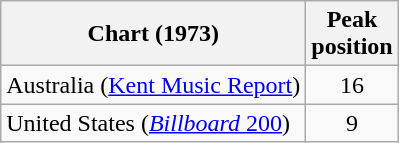<table class="wikitable">
<tr>
<th>Chart (1973)</th>
<th>Peak<br> position</th>
</tr>
<tr>
<td>Australia (<a href='#'>Kent Music Report</a>)</td>
<td align="center">16</td>
</tr>
<tr>
<td>United States (<a href='#'><em>Billboard</em> 200</a>)</td>
<td align="center">9</td>
</tr>
</table>
